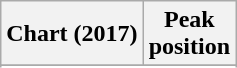<table class="wikitable sortable">
<tr>
<th>Chart (2017)</th>
<th>Peak<br>position</th>
</tr>
<tr>
</tr>
<tr>
</tr>
<tr>
</tr>
<tr>
</tr>
</table>
